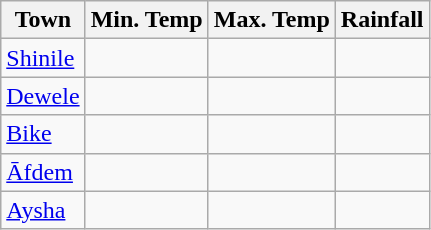<table class="wikitable">
<tr>
<th>Town</th>
<th>Min. Temp</th>
<th>Max. Temp</th>
<th>Rainfall</th>
</tr>
<tr>
<td><a href='#'>Shinile</a></td>
<td align=center></td>
<td align=center></td>
<td align=center></td>
</tr>
<tr>
<td><a href='#'>Dewele</a></td>
<td align=center></td>
<td align=center></td>
<td align=center></td>
</tr>
<tr>
<td><a href='#'>Bike</a></td>
<td align=center></td>
<td align=center></td>
<td align=center></td>
</tr>
<tr>
<td><a href='#'>Āfdem</a></td>
<td align=center></td>
<td align=center></td>
<td align=center></td>
</tr>
<tr>
<td><a href='#'>Aysha</a></td>
<td align=center></td>
<td align=center></td>
<td align=center></td>
</tr>
</table>
